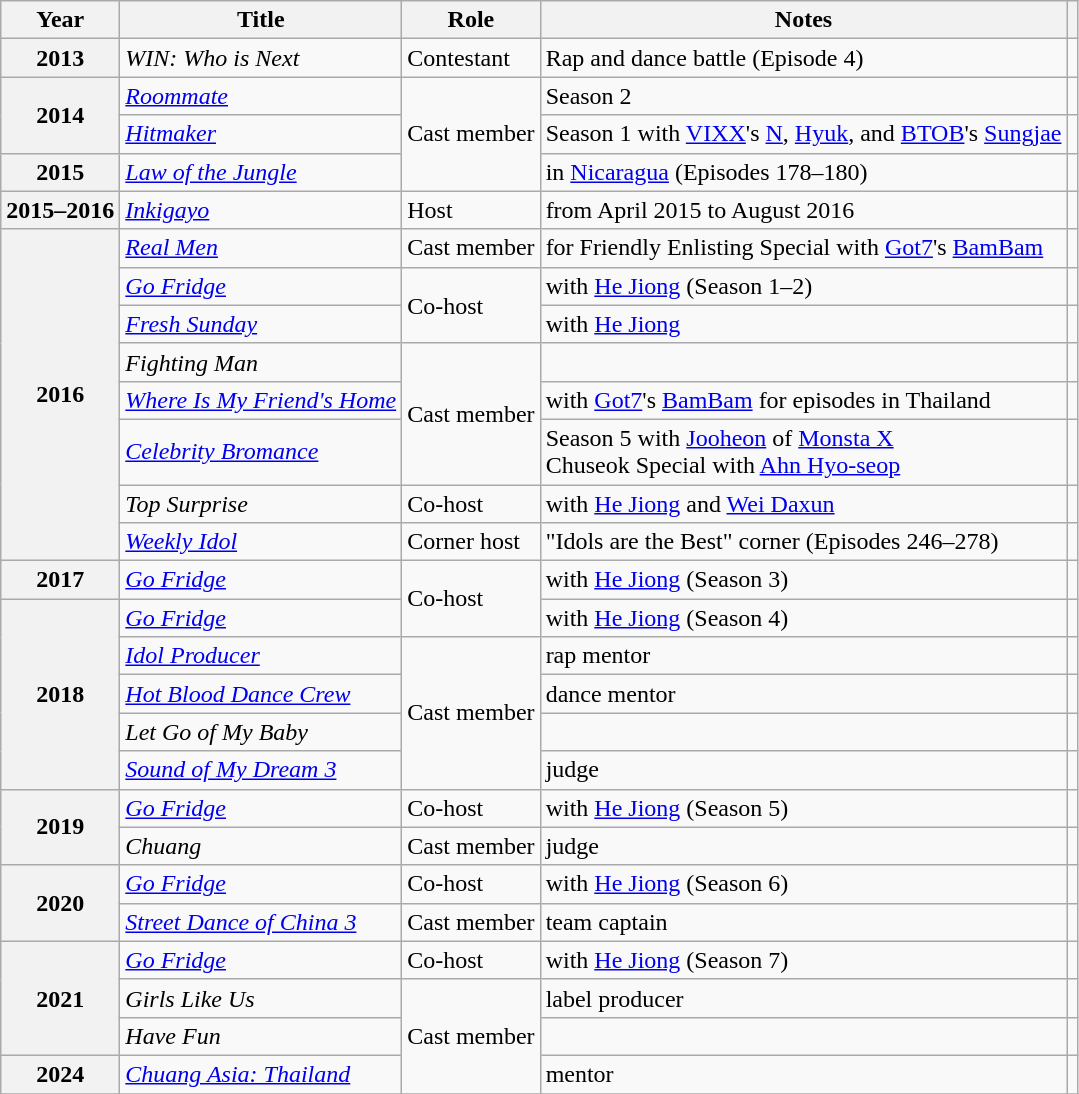<table class="wikitable sortable plainrowheaders">
<tr>
<th scope="col">Year</th>
<th scope="col">Title</th>
<th scope="col">Role</th>
<th scope="col">Notes</th>
<th scope="col" class="unsortable"></th>
</tr>
<tr>
<th scope="row">2013</th>
<td><em>WIN: Who is Next</em></td>
<td>Contestant</td>
<td>Rap and dance battle (Episode 4)</td>
<td></td>
</tr>
<tr>
<th scope="row" rowspan="2">2014</th>
<td><em><a href='#'>Roommate</a></em></td>
<td rowspan="3">Cast member</td>
<td>Season 2</td>
<td></td>
</tr>
<tr>
<td><em><a href='#'>Hitmaker</a></em></td>
<td>Season 1 with <a href='#'>VIXX</a>'s <a href='#'>N</a>, <a href='#'>Hyuk</a>, and <a href='#'>BTOB</a>'s <a href='#'>Sungjae</a></td>
<td></td>
</tr>
<tr>
<th scope="row">2015</th>
<td><em><a href='#'>Law of the Jungle</a></em></td>
<td>in <a href='#'>Nicaragua</a> (Episodes 178–180)</td>
<td></td>
</tr>
<tr>
<th scope="row">2015–2016</th>
<td><em><a href='#'>Inkigayo</a></em></td>
<td>Host</td>
<td>from April 2015 to August 2016</td>
<td></td>
</tr>
<tr>
<th scope="row" rowspan="8">2016</th>
<td><em><a href='#'>Real Men</a></em></td>
<td>Cast member</td>
<td>for Friendly Enlisting Special with <a href='#'>Got7</a>'s <a href='#'>BamBam</a></td>
<td></td>
</tr>
<tr>
<td><em><a href='#'>Go Fridge</a></em></td>
<td rowspan="2">Co-host</td>
<td>with <a href='#'>He Jiong</a> (Season 1–2)</td>
<td></td>
</tr>
<tr>
<td><em><a href='#'>Fresh Sunday</a></em></td>
<td>with <a href='#'>He Jiong</a></td>
<td></td>
</tr>
<tr>
<td><em>Fighting Man</em></td>
<td rowspan="3">Cast member</td>
<td></td>
<td></td>
</tr>
<tr>
<td><em><a href='#'>Where Is My Friend's Home</a></em></td>
<td>with <a href='#'>Got7</a>'s <a href='#'>BamBam</a> for episodes in Thailand</td>
<td></td>
</tr>
<tr>
<td><em><a href='#'>Celebrity Bromance</a></em></td>
<td>Season 5 with <a href='#'>Jooheon</a> of <a href='#'>Monsta X</a><br>Chuseok Special with <a href='#'>Ahn Hyo-seop</a></td>
<td></td>
</tr>
<tr>
<td><em>Top Surprise</em></td>
<td>Co-host</td>
<td>with <a href='#'>He Jiong</a> and <a href='#'>Wei Daxun</a></td>
<td></td>
</tr>
<tr>
<td><em><a href='#'>Weekly Idol</a></em></td>
<td>Corner host</td>
<td>"Idols are the Best" corner (Episodes 246–278)</td>
<td></td>
</tr>
<tr>
<th scope="row">2017</th>
<td><em><a href='#'>Go Fridge</a></em></td>
<td rowspan="2">Co-host</td>
<td>with <a href='#'>He Jiong</a> (Season 3)</td>
<td></td>
</tr>
<tr>
<th scope="row" rowspan="5">2018</th>
<td><em><a href='#'>Go Fridge</a></em></td>
<td>with <a href='#'>He Jiong</a> (Season 4)</td>
<td></td>
</tr>
<tr>
<td><em><a href='#'>Idol Producer</a></em></td>
<td rowspan="4">Cast member</td>
<td>rap mentor</td>
<td></td>
</tr>
<tr>
<td><em><a href='#'>Hot Blood Dance Crew</a></em></td>
<td>dance mentor</td>
<td></td>
</tr>
<tr>
<td><em>Let Go of My Baby</em></td>
<td></td>
<td></td>
</tr>
<tr>
<td><em><a href='#'>Sound of My Dream 3</a></em></td>
<td>judge</td>
<td></td>
</tr>
<tr>
<th scope="row" rowspan="2">2019</th>
<td><em><a href='#'>Go Fridge</a></em></td>
<td>Co-host</td>
<td>with <a href='#'>He Jiong</a> (Season 5)</td>
<td></td>
</tr>
<tr>
<td><em>Chuang</em></td>
<td>Cast member</td>
<td>judge</td>
<td></td>
</tr>
<tr>
<th scope="row" rowspan="2">2020</th>
<td><em><a href='#'>Go Fridge</a></em></td>
<td>Co-host</td>
<td>with <a href='#'>He Jiong</a> (Season 6)</td>
<td></td>
</tr>
<tr>
<td><em><a href='#'>Street Dance of China 3</a></em></td>
<td>Cast member</td>
<td>team captain</td>
<td></td>
</tr>
<tr>
<th scope="row" rowspan="3">2021</th>
<td><em><a href='#'>Go Fridge</a></em></td>
<td>Co-host</td>
<td>with <a href='#'>He Jiong</a> (Season 7)</td>
<td></td>
</tr>
<tr>
<td><em>Girls Like Us</em></td>
<td rowspan="3">Cast member</td>
<td>label producer</td>
<td></td>
</tr>
<tr>
<td><em>Have Fun</em></td>
<td></td>
<td></td>
</tr>
<tr>
<th scope="row">2024</th>
<td><em><a href='#'>Chuang Asia: Thailand</a></em></td>
<td>mentor</td>
<td></td>
</tr>
<tr>
</tr>
</table>
